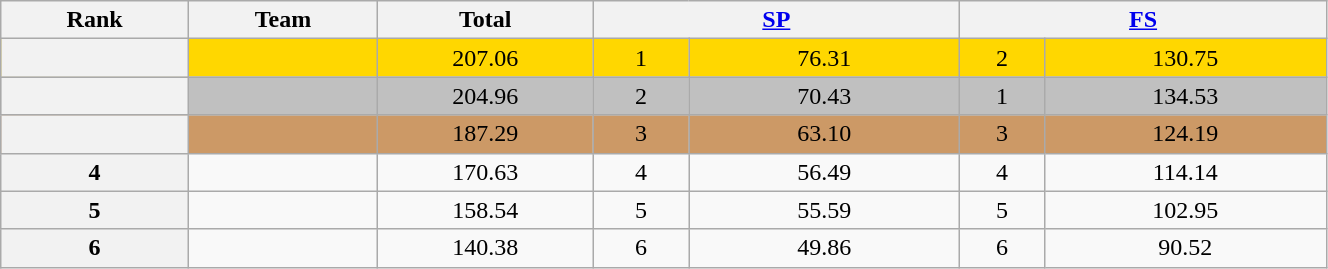<table class="wikitable sortable" style="text-align:center; width:70%">
<tr>
<th scope="col">Rank</th>
<th scope="col">Team</th>
<th scope="col">Total</th>
<th scope="col" colspan="2" width="80px"><a href='#'>SP</a></th>
<th scope="col" colspan="2" width="80px"><a href='#'>FS</a></th>
</tr>
<tr bgcolor="gold">
<th scope="row"></th>
<td align="left"></td>
<td>207.06</td>
<td>1</td>
<td>76.31</td>
<td>2</td>
<td>130.75</td>
</tr>
<tr bgcolor="silver">
<th scope="row"></th>
<td align="left"></td>
<td>204.96</td>
<td>2</td>
<td>70.43</td>
<td>1</td>
<td>134.53</td>
</tr>
<tr bgcolor="cc9966">
<th scope="row"></th>
<td align="left"></td>
<td>187.29</td>
<td>3</td>
<td>63.10</td>
<td>3</td>
<td>124.19</td>
</tr>
<tr>
<th scope="row">4</th>
<td align="left"></td>
<td>170.63</td>
<td>4</td>
<td>56.49</td>
<td>4</td>
<td>114.14</td>
</tr>
<tr>
<th scope="row">5</th>
<td align="left"></td>
<td>158.54</td>
<td>5</td>
<td>55.59</td>
<td>5</td>
<td>102.95</td>
</tr>
<tr>
<th scope="row">6</th>
<td align="left"></td>
<td>140.38</td>
<td>6</td>
<td>49.86</td>
<td>6</td>
<td>90.52</td>
</tr>
</table>
